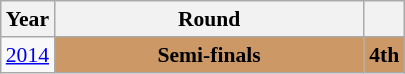<table class="wikitable" style="text-align: center; font-size:90%">
<tr>
<th>Year</th>
<th style="width:200px">Round</th>
<th></th>
</tr>
<tr>
<td><a href='#'>2014</a></td>
<td bgcolor="cc9966"><strong>Semi-finals</strong></td>
<td bgcolor="cc9966"><strong>4th</strong></td>
</tr>
</table>
